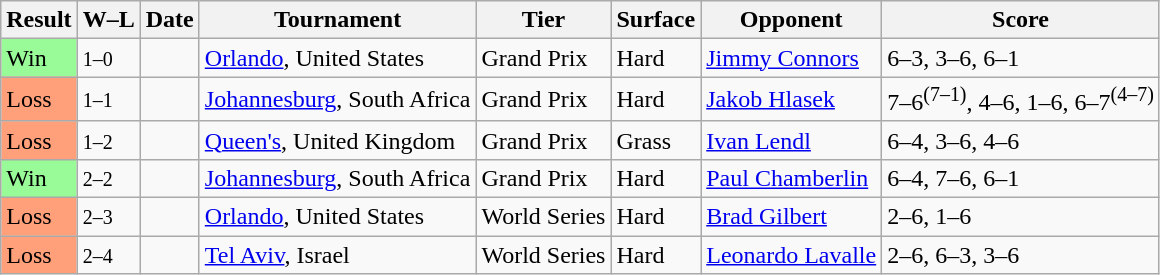<table class="sortable wikitable">
<tr>
<th>Result</th>
<th class="unsortable">W–L</th>
<th>Date</th>
<th>Tournament</th>
<th>Tier</th>
<th>Surface</th>
<th>Opponent</th>
<th class="unsortable">Score</th>
</tr>
<tr>
<td style="background:#98fb98;">Win</td>
<td><small>1–0</small></td>
<td><a href='#'></a></td>
<td><a href='#'>Orlando</a>, United States</td>
<td>Grand Prix</td>
<td>Hard</td>
<td> <a href='#'>Jimmy Connors</a></td>
<td>6–3, 3–6, 6–1</td>
</tr>
<tr>
<td style="background:#ffa07a;">Loss</td>
<td><small>1–1</small></td>
<td><a href='#'></a></td>
<td><a href='#'>Johannesburg</a>, South Africa</td>
<td>Grand Prix</td>
<td>Hard</td>
<td> <a href='#'>Jakob Hlasek</a></td>
<td>7–6<sup>(7–1)</sup>, 4–6, 1–6, 6–7<sup>(4–7)</sup></td>
</tr>
<tr>
<td style="background:#ffa07a;">Loss</td>
<td><small>1–2</small></td>
<td><a href='#'></a></td>
<td><a href='#'>Queen's</a>, United Kingdom</td>
<td>Grand Prix</td>
<td>Grass</td>
<td> <a href='#'>Ivan Lendl</a></td>
<td>6–4, 3–6, 4–6</td>
</tr>
<tr>
<td style="background:#98fb98;">Win</td>
<td><small>2–2</small></td>
<td><a href='#'></a></td>
<td><a href='#'>Johannesburg</a>, South Africa</td>
<td>Grand Prix</td>
<td>Hard</td>
<td> <a href='#'>Paul Chamberlin</a></td>
<td>6–4, 7–6, 6–1</td>
</tr>
<tr>
<td style="background:#ffa07a;">Loss</td>
<td><small>2–3</small></td>
<td><a href='#'></a></td>
<td><a href='#'>Orlando</a>, United States</td>
<td>World Series</td>
<td>Hard</td>
<td> <a href='#'>Brad Gilbert</a></td>
<td>2–6, 1–6</td>
</tr>
<tr>
<td style="background:#ffa07a;">Loss</td>
<td><small>2–4</small></td>
<td><a href='#'></a></td>
<td><a href='#'>Tel Aviv</a>, Israel</td>
<td>World Series</td>
<td>Hard</td>
<td> <a href='#'>Leonardo Lavalle</a></td>
<td>2–6, 6–3, 3–6</td>
</tr>
</table>
